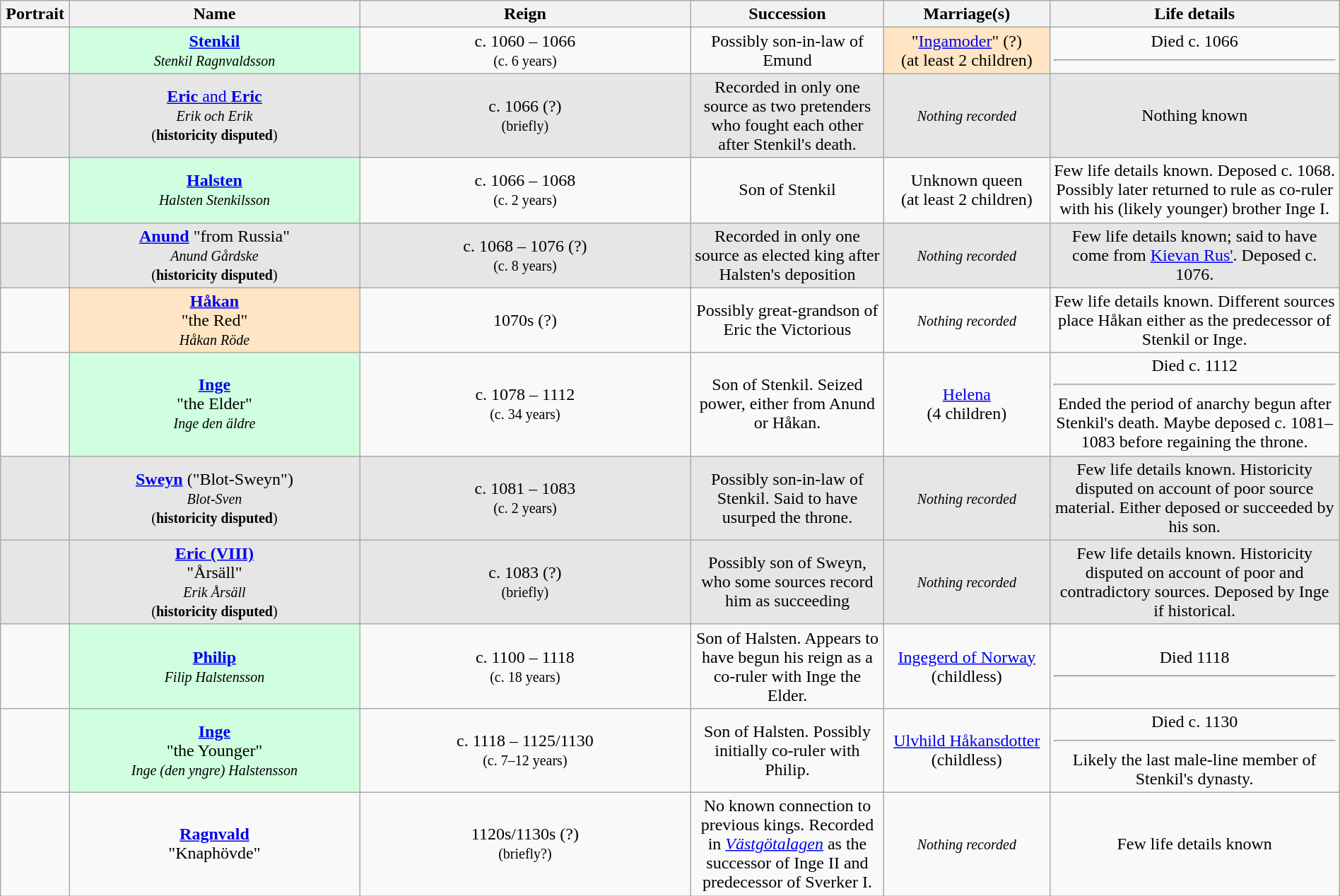<table class="wikitable" style="text-align:center; width:100%;">
<tr>
<th width="5%">Portrait</th>
<th width="21%">Name</th>
<th width="24%">Reign</th>
<th width="14%">Succession</th>
<th width="12%">Marriage(s)</th>
<th width="21%">Life details</th>
</tr>
<tr>
<td></td>
<td style="background-color: #cfffde"><strong><a href='#'>Stenkil</a></strong><br><small><em>Stenkil Ragnvaldsson</em></small></td>
<td>c. 1060 – 1066<br><small>(c. 6 years)</small></td>
<td>Possibly son-in-law of Emund</td>
<td style="background-color: #FFE5C3">"<a href='#'>Ingamoder</a>" (?)<br>(at least 2 children)</td>
<td>Died c. 1066<hr></td>
</tr>
<tr>
<td style="background-color: #e6e6e6"></td>
<td style="background-color: #e6e6e6"><a href='#'><strong>Eric</strong> and <strong>Eric</strong></a><br><small><em>Erik och Erik</em></small><br><small>(<strong>historicity disputed</strong>)</small></td>
<td style="background-color: #e6e6e6">c. 1066 (?)<br><small>(briefly)</small></td>
<td style="background-color: #e6e6e6">Recorded in only one source as two pretenders who fought each other after Stenkil's death.</td>
<td style="background-color: #e6e6e6"><em><small>Nothing recorded</small></em></td>
<td style="background-color: #e6e6e6">Nothing known</td>
</tr>
<tr>
<td></td>
<td style="background-color: #cfffde"><strong><a href='#'>Halsten</a></strong><br><small><em>Halsten Stenkilsson</em></small></td>
<td>c. 1066 – 1068<br><small>(c. 2 years)</small></td>
<td>Son of Stenkil</td>
<td>Unknown queen<br>(at least 2 children)</td>
<td>Few life details known. Deposed c. 1068. Possibly later returned to rule as co-ruler with his (likely younger) brother Inge I.</td>
</tr>
<tr>
<td style="background-color: #e6e6e6"></td>
<td style="background-color: #e6e6e6"><strong><a href='#'>Anund</a></strong> "from Russia"<br><small><em>Anund Gårdske</em><br>(<strong>historicity disputed</strong>)</small></td>
<td style="background-color: #e6e6e6">c. 1068 – 1076 (?)<br><small>(c. 8 years)</small></td>
<td style="background-color: #e6e6e6">Recorded in only one source as elected king after Halsten's deposition</td>
<td style="background-color: #e6e6e6"><em><small>Nothing recorded</small></em></td>
<td style="background-color: #e6e6e6">Few life details known; said to have come from <a href='#'>Kievan Rus'</a>. Deposed c. 1076.</td>
</tr>
<tr>
<td></td>
<td style="background-color: #FFE5C3"><strong><a href='#'>Håkan</a></strong><br>"the Red"<br><small><em>Håkan Röde</em></small></td>
<td>1070s (?)</td>
<td>Possibly great-grandson of Eric the Victorious</td>
<td><em><small>Nothing recorded</small></em></td>
<td>Few life details known. Different sources place Håkan either as the predecessor of Stenkil or Inge.</td>
</tr>
<tr>
<td></td>
<td style="background-color: #cfffde"><a href='#'><strong>Inge</strong></a><br>"the Elder"<br><small><em>Inge den äldre</em></small></td>
<td>c. 1078 – 1112<br><small>(c. 34 years)</small></td>
<td>Son of Stenkil. Seized power, either from Anund or Håkan.</td>
<td><a href='#'>Helena</a><br>(4 children)</td>
<td>Died c. 1112<hr>Ended the period of anarchy begun after Stenkil's death. Maybe deposed c. 1081–1083 before regaining the throne.</td>
</tr>
<tr>
<td style="background-color: #e6e6e6"></td>
<td style="background-color: #e6e6e6"><strong><a href='#'>Sweyn</a></strong> ("Blot-Sweyn")<br><small><em>Blot-Sven</em><br>(<strong>historicity disputed</strong>)</small></td>
<td style="background-color: #e6e6e6">c. 1081 – 1083<br><small>(c. 2 years)</small></td>
<td style="background-color: #e6e6e6">Possibly son-in-law of Stenkil. Said to have usurped the throne.</td>
<td style="background-color: #e6e6e6"><em><small>Nothing recorded</small></em></td>
<td style="background-color: #e6e6e6">Few life details known. Historicity disputed on account of poor source material. Either deposed or succeeded by his son.</td>
</tr>
<tr>
<td style="background-color: #e6e6e6"></td>
<td style="background-color: #e6e6e6"><strong><a href='#'>Eric (VIII)</a></strong><br>"Årsäll"<br><small><em>Erik Årsäll</em><br>(<strong>historicity disputed</strong>)</small></td>
<td style="background-color: #e6e6e6">c. 1083 (?)<br><small>(briefly)</small></td>
<td style="background-color: #e6e6e6">Possibly son of Sweyn, who some sources record him as succeeding</td>
<td style="background-color: #e6e6e6"><em><small>Nothing recorded</small></em></td>
<td style="background-color: #e6e6e6">Few life details known. Historicity disputed on account of poor and contradictory sources. Deposed by Inge if historical.</td>
</tr>
<tr>
<td></td>
<td style="background-color: #cfffde"><strong><a href='#'>Philip</a></strong><br><small><em>Filip Halstensson</em></small></td>
<td>c. 1100 – 1118<br><small>(c. 18 years)</small></td>
<td>Son of Halsten. Appears to have begun his reign as a co-ruler with Inge the Elder.</td>
<td><a href='#'>Ingegerd of Norway</a><br>(childless)</td>
<td>Died 1118<hr></td>
</tr>
<tr>
<td></td>
<td style="background-color: #cfffde"><strong><a href='#'>Inge</a></strong><br>"the Younger"<br><small><em>Inge (den yngre) Halstensson</em></small></td>
<td>c. 1118 – 1125/1130<br><small>(c. 7–12 years)</small></td>
<td>Son of Halsten. Possibly initially co-ruler with Philip.</td>
<td><a href='#'>Ulvhild Håkansdotter</a><br>(childless)</td>
<td>Died c. 1130<hr>Likely the last male-line member of Stenkil's dynasty.</td>
</tr>
<tr>
<td></td>
<td><strong><a href='#'>Ragnvald</a></strong><br>"Knaphövde"</td>
<td>1120s/1130s (?)<br><small>(briefly?)</small></td>
<td>No known connection to previous kings. Recorded in <em><a href='#'>Västgötalagen</a></em> as the successor of Inge II and predecessor of Sverker I.</td>
<td><em><small>Nothing recorded</small></em></td>
<td>Few life details known</td>
</tr>
</table>
